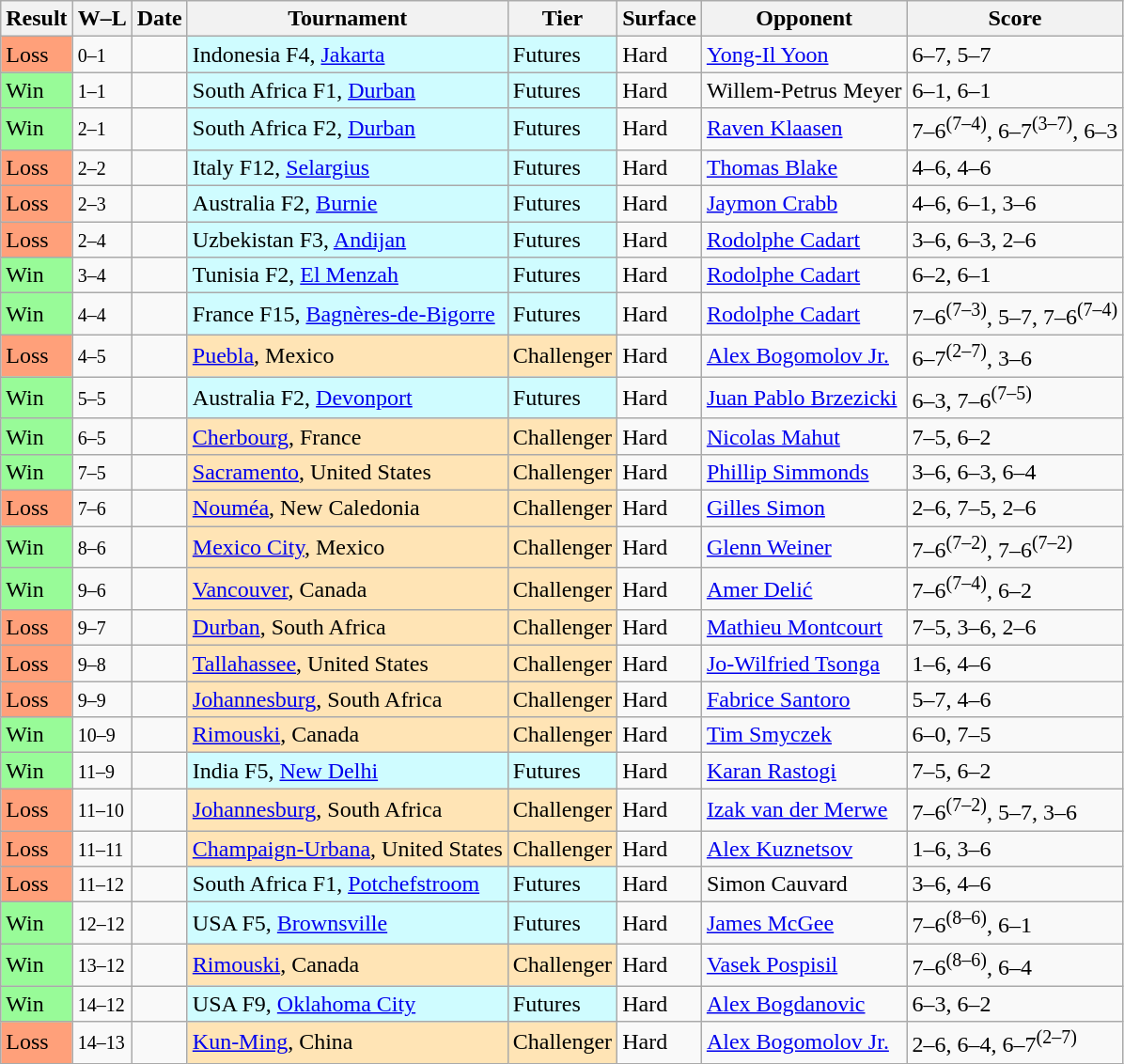<table class="sortable wikitable">
<tr>
<th>Result</th>
<th class="unsortable">W–L</th>
<th>Date</th>
<th>Tournament</th>
<th>Tier</th>
<th>Surface</th>
<th>Opponent</th>
<th class="unsortable">Score</th>
</tr>
<tr>
<td style="background:#ffa07a;">Loss</td>
<td><small>0–1</small></td>
<td></td>
<td style="background:#cffcff;">Indonesia F4, <a href='#'>Jakarta</a></td>
<td style="background:#cffcff;">Futures</td>
<td>Hard</td>
<td> <a href='#'>Yong-Il Yoon</a></td>
<td>6–7, 5–7</td>
</tr>
<tr>
<td style="background:#98fb98;">Win</td>
<td><small>1–1</small></td>
<td></td>
<td style="background:#cffcff;">South Africa F1, <a href='#'>Durban</a></td>
<td style="background:#cffcff;">Futures</td>
<td>Hard</td>
<td> Willem-Petrus Meyer</td>
<td>6–1, 6–1</td>
</tr>
<tr>
<td style="background:#98fb98;">Win</td>
<td><small>2–1</small></td>
<td></td>
<td style="background:#cffcff;">South Africa F2, <a href='#'>Durban</a></td>
<td style="background:#cffcff;">Futures</td>
<td>Hard</td>
<td> <a href='#'>Raven Klaasen</a></td>
<td>7–6<sup>(7–4)</sup>, 6–7<sup>(3–7)</sup>, 6–3</td>
</tr>
<tr>
<td style="background:#ffa07a;">Loss</td>
<td><small>2–2</small></td>
<td></td>
<td style="background:#cffcff;">Italy F12, <a href='#'>Selargius</a></td>
<td style="background:#cffcff;">Futures</td>
<td>Hard</td>
<td> <a href='#'>Thomas Blake</a></td>
<td>4–6, 4–6</td>
</tr>
<tr>
<td style="background:#ffa07a;">Loss</td>
<td><small>2–3</small></td>
<td></td>
<td style="background:#cffcff;">Australia F2, <a href='#'>Burnie</a></td>
<td style="background:#cffcff;">Futures</td>
<td>Hard</td>
<td> <a href='#'>Jaymon Crabb</a></td>
<td>4–6, 6–1, 3–6</td>
</tr>
<tr>
<td style="background:#ffa07a;">Loss</td>
<td><small>2–4</small></td>
<td></td>
<td style="background:#cffcff;">Uzbekistan F3, <a href='#'>Andijan</a></td>
<td style="background:#cffcff;">Futures</td>
<td>Hard</td>
<td> <a href='#'>Rodolphe Cadart</a></td>
<td>3–6, 6–3, 2–6</td>
</tr>
<tr>
<td style="background:#98fb98;">Win</td>
<td><small>3–4</small></td>
<td></td>
<td style="background:#cffcff;">Tunisia F2, <a href='#'>El Menzah</a></td>
<td style="background:#cffcff;">Futures</td>
<td>Hard</td>
<td> <a href='#'>Rodolphe Cadart</a></td>
<td>6–2, 6–1</td>
</tr>
<tr>
<td style="background:#98fb98;">Win</td>
<td><small>4–4</small></td>
<td></td>
<td style="background:#cffcff;">France F15, <a href='#'>Bagnères-de-Bigorre</a></td>
<td style="background:#cffcff;">Futures</td>
<td>Hard</td>
<td> <a href='#'>Rodolphe Cadart</a></td>
<td>7–6<sup>(7–3)</sup>, 5–7, 7–6<sup>(7–4)</sup></td>
</tr>
<tr>
<td style="background:#ffa07a;">Loss</td>
<td><small>4–5</small></td>
<td></td>
<td style="background:moccasin;"><a href='#'>Puebla</a>, Mexico</td>
<td style="background:moccasin;">Challenger</td>
<td>Hard</td>
<td> <a href='#'>Alex Bogomolov Jr.</a></td>
<td>6–7<sup>(2–7)</sup>, 3–6</td>
</tr>
<tr>
<td style="background:#98fb98;">Win</td>
<td><small>5–5</small></td>
<td></td>
<td style="background:#cffcff;">Australia F2, <a href='#'>Devonport</a></td>
<td style="background:#cffcff;">Futures</td>
<td>Hard</td>
<td> <a href='#'>Juan Pablo Brzezicki</a></td>
<td>6–3, 7–6<sup>(7–5)</sup></td>
</tr>
<tr>
<td style="background:#98fb98;">Win</td>
<td><small>6–5</small></td>
<td></td>
<td style="background:moccasin;"><a href='#'>Cherbourg</a>, France</td>
<td style="background:moccasin;">Challenger</td>
<td>Hard</td>
<td> <a href='#'>Nicolas Mahut</a></td>
<td>7–5, 6–2</td>
</tr>
<tr>
<td style="background:#98fb98;">Win</td>
<td><small>7–5</small></td>
<td></td>
<td style="background:moccasin;"><a href='#'>Sacramento</a>, United States</td>
<td style="background:moccasin;">Challenger</td>
<td>Hard</td>
<td> <a href='#'>Phillip Simmonds</a></td>
<td>3–6, 6–3, 6–4</td>
</tr>
<tr>
<td style="background:#ffa07a;">Loss</td>
<td><small>7–6</small></td>
<td></td>
<td style="background:moccasin;"><a href='#'>Nouméa</a>, New Caledonia</td>
<td style="background:moccasin;">Challenger</td>
<td>Hard</td>
<td> <a href='#'>Gilles Simon</a></td>
<td>2–6, 7–5, 2–6</td>
</tr>
<tr>
<td style="background:#98fb98;">Win</td>
<td><small>8–6</small></td>
<td></td>
<td style="background:moccasin;"><a href='#'>Mexico City</a>, Mexico</td>
<td style="background:moccasin;">Challenger</td>
<td>Hard</td>
<td> <a href='#'>Glenn Weiner</a></td>
<td>7–6<sup>(7–2)</sup>, 7–6<sup>(7–2)</sup></td>
</tr>
<tr>
<td style="background:#98fb98;">Win</td>
<td><small>9–6</small></td>
<td></td>
<td style="background:moccasin;"><a href='#'>Vancouver</a>, Canada</td>
<td style="background:moccasin;">Challenger</td>
<td>Hard</td>
<td> <a href='#'>Amer Delić</a></td>
<td>7–6<sup>(7–4)</sup>, 6–2</td>
</tr>
<tr>
<td style="background:#ffa07a;">Loss</td>
<td><small>9–7</small></td>
<td></td>
<td style="background:moccasin;"><a href='#'>Durban</a>, South Africa</td>
<td style="background:moccasin;">Challenger</td>
<td>Hard</td>
<td> <a href='#'>Mathieu Montcourt</a></td>
<td>7–5, 3–6, 2–6</td>
</tr>
<tr>
<td style="background:#ffa07a;">Loss</td>
<td><small>9–8</small></td>
<td></td>
<td style="background:moccasin;"><a href='#'>Tallahassee</a>, United States</td>
<td style="background:moccasin;">Challenger</td>
<td>Hard</td>
<td> <a href='#'>Jo-Wilfried Tsonga</a></td>
<td>1–6, 4–6</td>
</tr>
<tr>
<td style="background:#ffa07a;">Loss</td>
<td><small>9–9</small></td>
<td></td>
<td style="background:moccasin;"><a href='#'>Johannesburg</a>, South Africa</td>
<td style="background:moccasin;">Challenger</td>
<td>Hard</td>
<td> <a href='#'>Fabrice Santoro</a></td>
<td>5–7, 4–6</td>
</tr>
<tr>
<td style="background:#98fb98;">Win</td>
<td><small>10–9</small></td>
<td></td>
<td style="background:moccasin;"><a href='#'>Rimouski</a>, Canada</td>
<td style="background:moccasin;">Challenger</td>
<td>Hard</td>
<td> <a href='#'>Tim Smyczek</a></td>
<td>6–0, 7–5</td>
</tr>
<tr>
<td style="background:#98fb98;">Win</td>
<td><small>11–9</small></td>
<td></td>
<td style="background:#cffcff;">India F5, <a href='#'>New Delhi</a></td>
<td style="background:#cffcff;">Futures</td>
<td>Hard</td>
<td> <a href='#'>Karan Rastogi</a></td>
<td>7–5, 6–2</td>
</tr>
<tr>
<td style="background:#ffa07a;">Loss</td>
<td><small>11–10</small></td>
<td></td>
<td style="background:moccasin;"><a href='#'>Johannesburg</a>, South Africa</td>
<td style="background:moccasin;">Challenger</td>
<td>Hard</td>
<td> <a href='#'>Izak van der Merwe</a></td>
<td>7–6<sup>(7–2)</sup>, 5–7, 3–6</td>
</tr>
<tr>
<td style="background:#ffa07a;">Loss</td>
<td><small>11–11</small></td>
<td></td>
<td style="background:moccasin;"><a href='#'>Champaign-Urbana</a>, United States</td>
<td style="background:moccasin;">Challenger</td>
<td>Hard</td>
<td> <a href='#'>Alex Kuznetsov</a></td>
<td>1–6, 3–6</td>
</tr>
<tr>
<td style="background:#ffa07a;">Loss</td>
<td><small>11–12</small></td>
<td></td>
<td style="background:#cffcff;">South Africa F1, <a href='#'>Potchefstroom</a></td>
<td style="background:#cffcff;">Futures</td>
<td>Hard</td>
<td> Simon Cauvard</td>
<td>3–6, 4–6</td>
</tr>
<tr>
<td style="background:#98fb98;">Win</td>
<td><small>12–12</small></td>
<td></td>
<td style="background:#cffcff;">USA F5, <a href='#'>Brownsville</a></td>
<td style="background:#cffcff;">Futures</td>
<td>Hard</td>
<td> <a href='#'>James McGee</a></td>
<td>7–6<sup>(8–6)</sup>, 6–1</td>
</tr>
<tr>
<td style="background:#98fb98;">Win</td>
<td><small>13–12</small></td>
<td></td>
<td style="background:moccasin;"><a href='#'>Rimouski</a>, Canada</td>
<td style="background:moccasin;">Challenger</td>
<td>Hard</td>
<td> <a href='#'>Vasek Pospisil</a></td>
<td>7–6<sup>(8–6)</sup>, 6–4</td>
</tr>
<tr>
<td style="background:#98fb98;">Win</td>
<td><small>14–12</small></td>
<td></td>
<td style="background:#cffcff;">USA F9, <a href='#'>Oklahoma City</a></td>
<td style="background:#cffcff;">Futures</td>
<td>Hard</td>
<td> <a href='#'>Alex Bogdanovic</a></td>
<td>6–3, 6–2</td>
</tr>
<tr>
<td style="background:#ffa07a;">Loss</td>
<td><small>14–13</small></td>
<td></td>
<td style="background:moccasin;"><a href='#'>Kun-Ming</a>, China</td>
<td style="background:moccasin;">Challenger</td>
<td>Hard</td>
<td> <a href='#'>Alex Bogomolov Jr.</a></td>
<td>2–6, 6–4, 6–7<sup>(2–7)</sup></td>
</tr>
</table>
